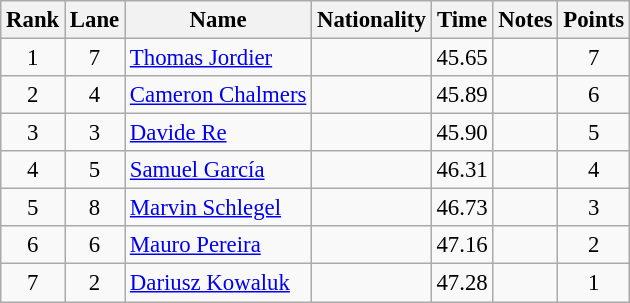<table class="wikitable sortable" style="text-align:center; font-size:95%">
<tr>
<th>Rank</th>
<th>Lane</th>
<th>Name</th>
<th>Nationality</th>
<th>Time</th>
<th>Notes</th>
<th>Points</th>
</tr>
<tr>
<td>1</td>
<td>7</td>
<td align=left><a href='#'>Thomas Jordier</a></td>
<td align=left></td>
<td>45.65</td>
<td></td>
<td>7</td>
</tr>
<tr>
<td>2</td>
<td>4</td>
<td align=left><a href='#'>Cameron Chalmers</a></td>
<td align=left></td>
<td>45.89</td>
<td></td>
<td>6</td>
</tr>
<tr>
<td>3</td>
<td>3</td>
<td align=left><a href='#'>Davide Re</a></td>
<td align=left></td>
<td>45.90</td>
<td></td>
<td>5</td>
</tr>
<tr>
<td>4</td>
<td>5</td>
<td align=left><a href='#'>Samuel García</a></td>
<td align=left></td>
<td>46.31</td>
<td></td>
<td>4</td>
</tr>
<tr>
<td>5</td>
<td>8</td>
<td align=left><a href='#'>Marvin Schlegel</a></td>
<td align=left></td>
<td>46.73</td>
<td></td>
<td>3</td>
</tr>
<tr>
<td>6</td>
<td>6</td>
<td align=left><a href='#'>Mauro Pereira</a></td>
<td align=left></td>
<td>47.16</td>
<td></td>
<td>2</td>
</tr>
<tr>
<td>7</td>
<td>2</td>
<td align=left><a href='#'>Dariusz Kowaluk</a></td>
<td align=left></td>
<td>47.28</td>
<td></td>
<td>1</td>
</tr>
</table>
